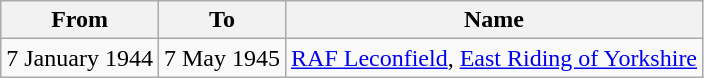<table class="wikitable">
<tr>
<th>From</th>
<th>To</th>
<th>Name</th>
</tr>
<tr>
<td>7 January 1944</td>
<td>7 May 1945</td>
<td><a href='#'>RAF Leconfield</a>, <a href='#'>East Riding of Yorkshire</a></td>
</tr>
</table>
